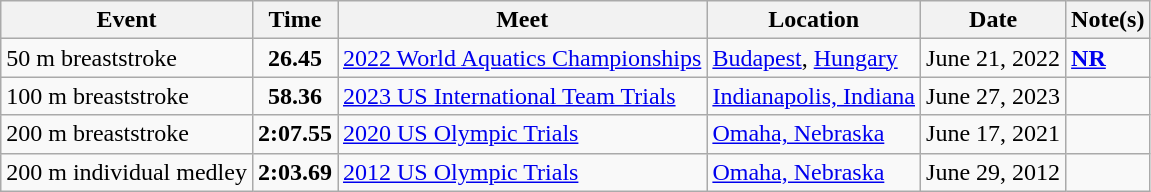<table class="wikitable">
<tr>
<th>Event</th>
<th>Time</th>
<th>Meet</th>
<th>Location</th>
<th>Date</th>
<th>Note(s)</th>
</tr>
<tr>
<td>50 m breaststroke</td>
<td style="text-align:center;"><strong>26.45</strong></td>
<td><a href='#'>2022 World Aquatics Championships</a></td>
<td><a href='#'>Budapest</a>, <a href='#'>Hungary</a></td>
<td>June 21, 2022</td>
<td><strong><a href='#'>NR</a></strong></td>
</tr>
<tr>
<td>100 m breaststroke</td>
<td style="text-align:center;"><strong>58.36</strong></td>
<td><a href='#'>2023 US International Team Trials</a></td>
<td><a href='#'>Indianapolis, Indiana</a></td>
<td>June 27, 2023</td>
<td></td>
</tr>
<tr>
<td>200 m breaststroke</td>
<td style="text-align:center;"><strong>2:07.55</strong></td>
<td><a href='#'>2020 US Olympic Trials</a></td>
<td><a href='#'>Omaha, Nebraska</a></td>
<td>June 17, 2021</td>
<td></td>
</tr>
<tr>
<td>200 m individual medley</td>
<td style="text-align:center;"><strong>2:03.69</strong></td>
<td><a href='#'>2012 US Olympic Trials</a></td>
<td><a href='#'>Omaha, Nebraska</a></td>
<td>June 29, 2012</td>
<td></td>
</tr>
</table>
